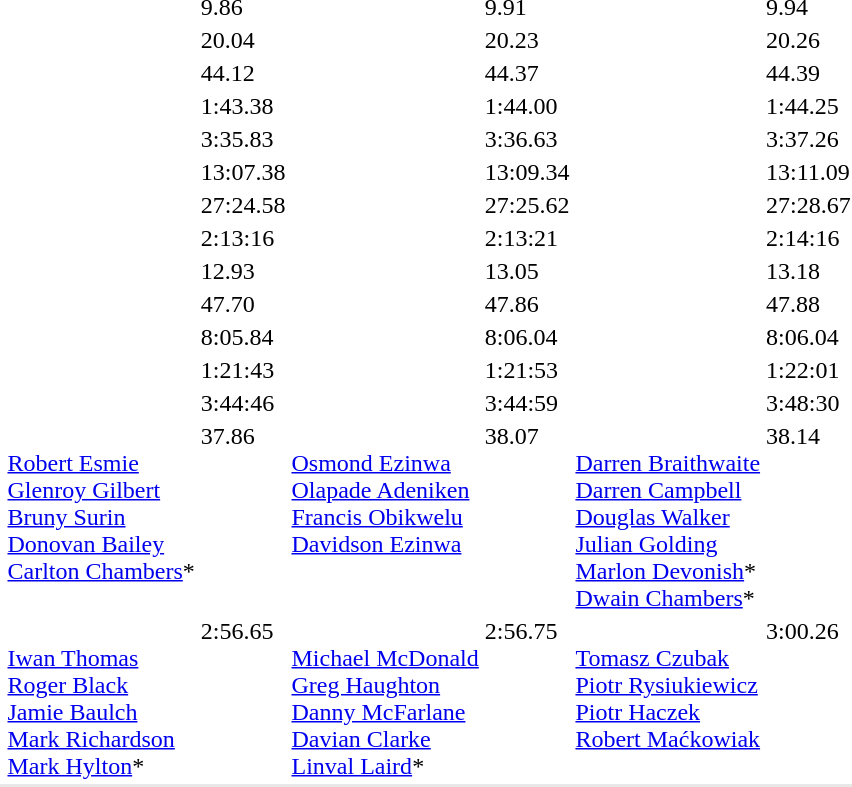<table>
<tr>
<td></td>
<td></td>
<td>9.86</td>
<td></td>
<td>9.91</td>
<td></td>
<td>9.94</td>
</tr>
<tr>
<td></td>
<td></td>
<td>20.04</td>
<td></td>
<td>20.23</td>
<td></td>
<td>20.26</td>
</tr>
<tr>
<td></td>
<td></td>
<td>44.12</td>
<td></td>
<td>44.37 </td>
<td></td>
<td>44.39 </td>
</tr>
<tr>
<td></td>
<td></td>
<td>1:43.38</td>
<td></td>
<td>1:44.00</td>
<td></td>
<td>1:44.25 </td>
</tr>
<tr>
<td></td>
<td></td>
<td>3:35.83</td>
<td></td>
<td>3:36.63</td>
<td></td>
<td>3:37.26</td>
</tr>
<tr>
<td></td>
<td></td>
<td>13:07.38</td>
<td></td>
<td>13:09.34</td>
<td></td>
<td>13:11.09</td>
</tr>
<tr>
<td></td>
<td></td>
<td>27:24.58</td>
<td></td>
<td>27:25.62</td>
<td></td>
<td>27:28.67 </td>
</tr>
<tr>
<td></td>
<td></td>
<td>2:13:16</td>
<td></td>
<td>2:13:21</td>
<td></td>
<td>2:14:16</td>
</tr>
<tr>
<td></td>
<td></td>
<td>12.93 </td>
<td></td>
<td>13.05</td>
<td></td>
<td>13.18</td>
</tr>
<tr>
<td></td>
<td></td>
<td>47.70 </td>
<td></td>
<td>47.86 </td>
<td></td>
<td>47.88</td>
</tr>
<tr>
<td></td>
<td></td>
<td>8:05.84</td>
<td></td>
<td>8:06.04</td>
<td></td>
<td>8:06.04</td>
</tr>
<tr>
<td></td>
<td></td>
<td>1:21:43</td>
<td></td>
<td>1:21:53</td>
<td></td>
<td>1:22:01</td>
</tr>
<tr>
<td></td>
<td></td>
<td>3:44:46</td>
<td></td>
<td>3:44:59</td>
<td></td>
<td>3:48:30</td>
</tr>
<tr valign=top>
<td></td>
<td><br><a href='#'>Robert Esmie</a><br><a href='#'>Glenroy Gilbert</a><br><a href='#'>Bruny Surin</a><br><a href='#'>Donovan Bailey</a><br><a href='#'>Carlton Chambers</a>*</td>
<td>37.86 </td>
<td><br><a href='#'>Osmond Ezinwa</a><br><a href='#'>Olapade Adeniken</a><br><a href='#'>Francis Obikwelu</a><br><a href='#'>Davidson Ezinwa</a></td>
<td>38.07</td>
<td><br><a href='#'>Darren Braithwaite</a><br><a href='#'>Darren Campbell</a><br><a href='#'>Douglas Walker</a><br><a href='#'>Julian Golding</a><br><a href='#'>Marlon Devonish</a>*<br><a href='#'>Dwain Chambers</a>*</td>
<td>38.14</td>
</tr>
<tr valign=top>
<td></td>
<td><br><a href='#'>Iwan Thomas</a><br><a href='#'>Roger Black</a><br><a href='#'>Jamie Baulch</a><br><a href='#'>Mark Richardson</a><br><a href='#'>Mark Hylton</a>*</td>
<td>2:56.65</td>
<td><br><a href='#'>Michael McDonald</a><br><a href='#'>Greg Haughton</a><br><a href='#'>Danny McFarlane</a><br><a href='#'>Davian Clarke</a><br><a href='#'>Linval Laird</a>*</td>
<td>2:56.75 </td>
<td><br><a href='#'>Tomasz Czubak</a><br><a href='#'>Piotr Rysiukiewicz</a><br><a href='#'>Piotr Haczek</a><br><a href='#'>Robert Maćkowiak</a></td>
<td>3:00.26</td>
</tr>
<tr bgcolor= e8e8e8>
<td colspan=7></td>
</tr>
</table>
